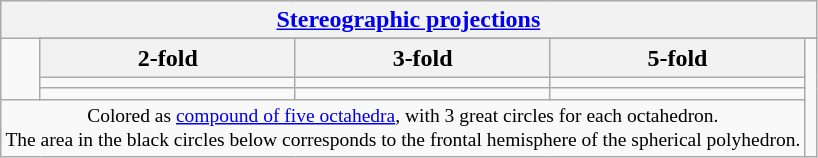<table class="wikitable collapsible collapsed" style="text-align: center;">
<tr>
<th colspan="5"><a href='#'>Stereographic projections</a></th>
</tr>
<tr>
<td rowspan="4"></td>
</tr>
<tr>
<th>2-fold</th>
<th>3-fold</th>
<th>5-fold</th>
<td rowspan="4"></td>
</tr>
<tr>
<td></td>
<td></td>
<td></td>
</tr>
<tr>
<td></td>
<td></td>
<td></td>
</tr>
<tr>
<td colspan="4" style="font-size: small;">Colored as <a href='#'>compound of five octahedra</a>, with 3 great circles for each octahedron.<br>The area in the black circles below corresponds to the frontal hemisphere of the spherical polyhedron.</td>
</tr>
</table>
